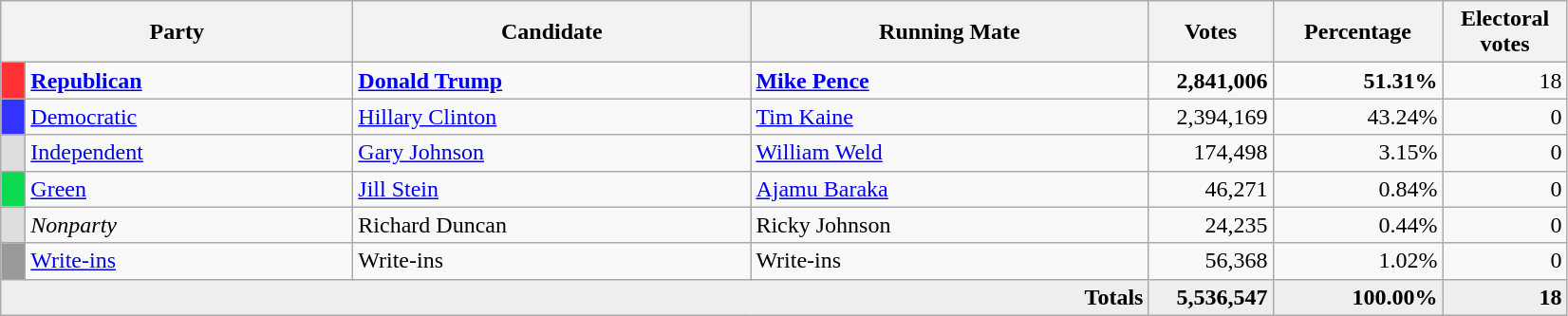<table class="wikitable">
<tr>
<th colspan="2" style="width: 15em">Party</th>
<th style="width: 17em">Candidate</th>
<th style="width: 17em">Running Mate</th>
<th style="width: 5em">Votes</th>
<th style="width: 7em">Percentage</th>
<th style="width: 5em">Electoral votes</th>
</tr>
<tr>
<th style="background:#f33; width:3px;"></th>
<td style="width: 130px"><strong><a href='#'>Republican</a></strong></td>
<td><strong><a href='#'>Donald Trump</a></strong></td>
<td><strong><a href='#'>Mike Pence</a></strong></td>
<td style="text-align:right;"><strong>2,841,006</strong></td>
<td style="text-align:right;"><strong>51.31%</strong></td>
<td style="text-align:right;">18</td>
</tr>
<tr>
<th style="background:#33f; width:3px;"></th>
<td style="width: 130px"><a href='#'>Democratic</a></td>
<td><a href='#'>Hillary Clinton</a></td>
<td><a href='#'>Tim Kaine</a></td>
<td style="text-align:right;">2,394,169</td>
<td style="text-align:right;">43.24%</td>
<td style="text-align:right;">0</td>
</tr>
<tr>
<th style="background:#DDDDDD; width:3px;"></th>
<td style="width: 130px"><a href='#'>Independent</a></td>
<td><a href='#'>Gary Johnson</a></td>
<td><a href='#'>William Weld</a></td>
<td style="text-align:right;">174,498</td>
<td style="text-align:right;">3.15%</td>
<td style="text-align:right;">0</td>
</tr>
<tr>
<th style="background:#0bda51; width:3px;"></th>
<td style="width: 130px"><a href='#'>Green</a></td>
<td><a href='#'>Jill Stein</a></td>
<td><a href='#'>Ajamu Baraka</a></td>
<td style="text-align:right;">46,271</td>
<td style="text-align:right;">0.84%</td>
<td style="text-align:right;">0</td>
</tr>
<tr>
<th style="background:#DDDDDD; width:3px;"></th>
<td style="width: 130px"><em>Nonparty</em></td>
<td>Richard Duncan</td>
<td>Ricky Johnson</td>
<td style="text-align:right;">24,235</td>
<td style="text-align:right;">0.44%</td>
<td style="text-align:right;">0</td>
</tr>
<tr>
<th style="background:#999; width:3px;"></th>
<td style="width: 130px"><a href='#'>Write-ins</a></td>
<td>Write-ins</td>
<td>Write-ins</td>
<td style="text-align:right;">56,368</td>
<td style="text-align:right;">1.02%</td>
<td style="text-align:right;">0</td>
</tr>
<tr style="background:#eee; text-align:right;">
<td colspan="4"><strong>Totals</strong></td>
<td><strong>5,536,547</strong></td>
<td><strong>100.00%</strong></td>
<td><strong>18</strong></td>
</tr>
</table>
